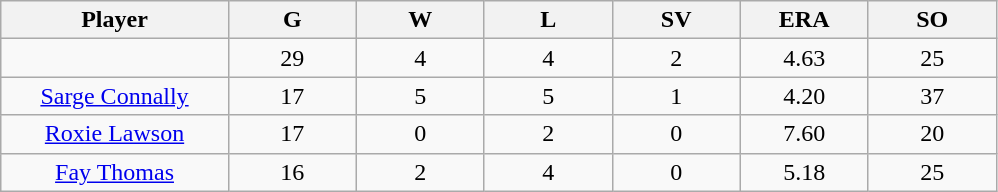<table class="wikitable sortable">
<tr>
<th bgcolor="#DDDDFF" width="16%">Player</th>
<th bgcolor="#DDDDFF" width="9%">G</th>
<th bgcolor="#DDDDFF" width="9%">W</th>
<th bgcolor="#DDDDFF" width="9%">L</th>
<th bgcolor="#DDDDFF" width="9%">SV</th>
<th bgcolor="#DDDDFF" width="9%">ERA</th>
<th bgcolor="#DDDDFF" width="9%">SO</th>
</tr>
<tr align="center">
<td></td>
<td>29</td>
<td>4</td>
<td>4</td>
<td>2</td>
<td>4.63</td>
<td>25</td>
</tr>
<tr align=center>
<td><a href='#'>Sarge Connally</a></td>
<td>17</td>
<td>5</td>
<td>5</td>
<td>1</td>
<td>4.20</td>
<td>37</td>
</tr>
<tr align="center"">
<td><a href='#'>Roxie Lawson</a></td>
<td>17</td>
<td>0</td>
<td>2</td>
<td>0</td>
<td>7.60</td>
<td>20</td>
</tr>
<tr align="center">
<td><a href='#'>Fay Thomas</a></td>
<td>16</td>
<td>2</td>
<td>4</td>
<td>0</td>
<td>5.18</td>
<td>25</td>
</tr>
</table>
